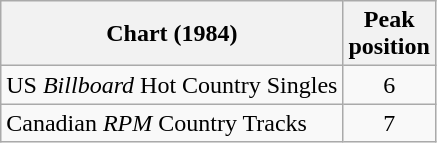<table class="wikitable sortable">
<tr>
<th align="left">Chart (1984)</th>
<th align="center">Peak<br>position</th>
</tr>
<tr>
<td>US <em>Billboard</em> Hot Country Singles</td>
<td align="center">6</td>
</tr>
<tr>
<td>Canadian <em>RPM</em> Country Tracks</td>
<td align="center">7</td>
</tr>
</table>
